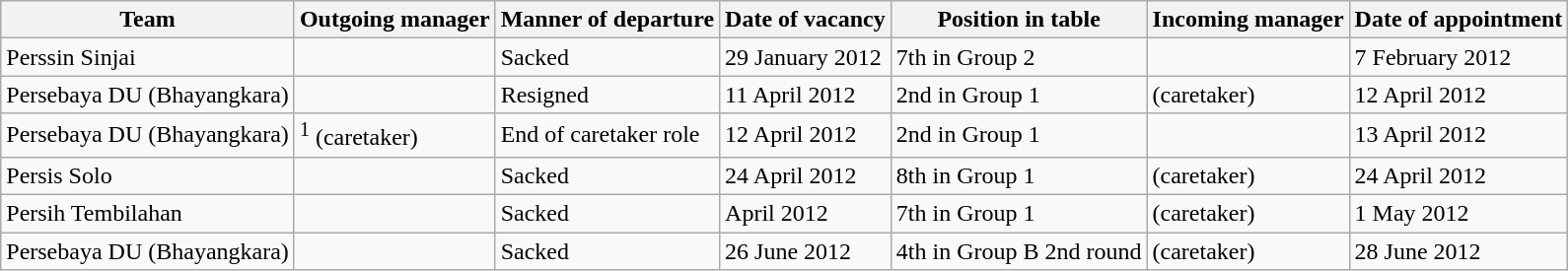<table class="wikitable">
<tr>
<th>Team</th>
<th>Outgoing manager</th>
<th>Manner of departure</th>
<th>Date of vacancy</th>
<th>Position in table</th>
<th>Incoming manager</th>
<th>Date of appointment</th>
</tr>
<tr>
<td>Perssin Sinjai</td>
<td></td>
<td>Sacked</td>
<td>29 January 2012</td>
<td>7th in Group 2</td>
<td></td>
<td>7 February 2012</td>
</tr>
<tr>
<td Bhayangkara F.C.>Persebaya DU (Bhayangkara)</td>
<td></td>
<td>Resigned</td>
<td>11 April 2012</td>
<td>2nd in Group 1</td>
<td> (caretaker)</td>
<td>12 April 2012</td>
</tr>
<tr>
<td Bhayangkara F.C.>Persebaya DU (Bhayangkara)</td>
<td><sup>1</sup> (caretaker)</td>
<td>End of caretaker role</td>
<td>12 April 2012</td>
<td>2nd in Group 1</td>
<td></td>
<td>13 April 2012</td>
</tr>
<tr>
<td>Persis Solo</td>
<td></td>
<td>Sacked</td>
<td>24 April 2012</td>
<td>8th in Group 1</td>
<td> (caretaker)</td>
<td>24 April 2012</td>
</tr>
<tr>
<td>Persih Tembilahan</td>
<td></td>
<td>Sacked</td>
<td>April 2012</td>
<td>7th in Group 1</td>
<td> (caretaker)</td>
<td>1 May 2012</td>
</tr>
<tr>
<td Bhayangkara F.C.>Persebaya DU (Bhayangkara)</td>
<td></td>
<td>Sacked</td>
<td>26 June 2012</td>
<td>4th in Group B 2nd round</td>
<td> (caretaker)</td>
<td>28 June 2012</td>
</tr>
</table>
